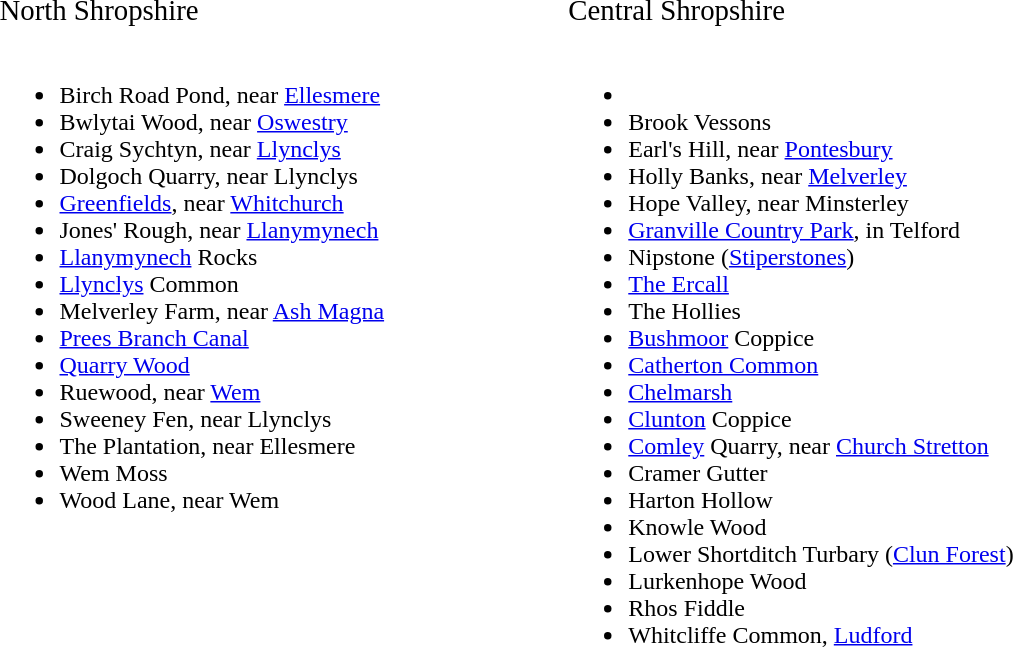<table style="border-collapse: collapse" width="60%">
<tr>
<td width="50%"><big>North Shropshire</big></td>
<td width="50%"><big>Central Shropshire</big></td>
</tr>
<tr>
<td width="33%" valign="top"><br><ul><li>Birch Road Pond, near <a href='#'>Ellesmere</a></li><li>Bwlytai Wood, near <a href='#'>Oswestry</a></li><li>Craig Sychtyn, near <a href='#'>Llynclys</a></li><li>Dolgoch Quarry, near Llynclys</li><li><a href='#'>Greenfields</a>, near <a href='#'>Whitchurch</a></li><li>Jones' Rough, near <a href='#'>Llanymynech</a></li><li><a href='#'>Llanymynech</a> Rocks</li><li><a href='#'>Llynclys</a> Common</li><li>Melverley Farm, near <a href='#'>Ash Magna</a></li><li><a href='#'>Prees Branch Canal</a></li><li><a href='#'>Quarry Wood</a></li><li>Ruewood, near <a href='#'>Wem</a></li><li>Sweeney Fen, near Llynclys</li><li>The Plantation, near Ellesmere</li><li>Wem Moss</li><li>Wood Lane, near Wem</li></ul></td>
<td width="33%" valign="top"><br><ul><li></li><li>Brook Vessons</li><li>Earl's Hill, near <a href='#'>Pontesbury</a></li><li>Holly Banks, near <a href='#'>Melverley</a></li><li>Hope Valley, near Minsterley</li><li><a href='#'>Granville Country Park</a>, in Telford</li><li>Nipstone (<a href='#'>Stiperstones</a>)</li><li><a href='#'>The Ercall</a></li><li>The Hollies</li><li><a href='#'>Bushmoor</a> Coppice</li><li><a href='#'>Catherton Common</a></li><li><a href='#'>Chelmarsh</a></li><li><a href='#'>Clunton</a> Coppice</li><li><a href='#'>Comley</a> Quarry, near <a href='#'>Church Stretton</a></li><li>Cramer Gutter</li><li>Harton Hollow</li><li>Knowle Wood</li><li>Lower Shortditch Turbary (<a href='#'>Clun Forest</a>)</li><li>Lurkenhope Wood</li><li>Rhos Fiddle</li><li>Whitcliffe Common, <a href='#'>Ludford</a></li></ul></td>
</tr>
</table>
